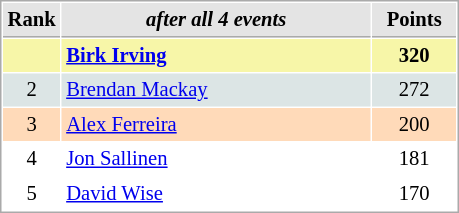<table cellspacing="1" cellpadding="3" style="border:1px solid #AAAAAA;font-size:86%">
<tr style="background-color: #E4E4E4;">
<th style="border-bottom:1px solid #AAAAAA; width: 10px;">Rank</th>
<th style="border-bottom:1px solid #AAAAAA; width: 200px;"><em>after all 4 events</em></th>
<th style="border-bottom:1px solid #AAAAAA; width: 50px;">Points</th>
</tr>
<tr style="background:#f7f6a8;">
<td align=center></td>
<td> <strong><a href='#'>Birk Irving</a></strong></td>
<td align=center><strong>320</strong></td>
</tr>
<tr style="background:#dce5e5;">
<td align=center>2</td>
<td> <a href='#'>Brendan Mackay</a></td>
<td align=center>272</td>
</tr>
<tr style="background:#ffdab9;">
<td align=center>3</td>
<td> <a href='#'>Alex Ferreira</a></td>
<td align=center>200</td>
</tr>
<tr>
<td align=center>4</td>
<td> <a href='#'>Jon Sallinen</a></td>
<td align=center>181</td>
</tr>
<tr>
<td align=center>5</td>
<td> <a href='#'>David Wise</a></td>
<td align=center>170</td>
</tr>
</table>
